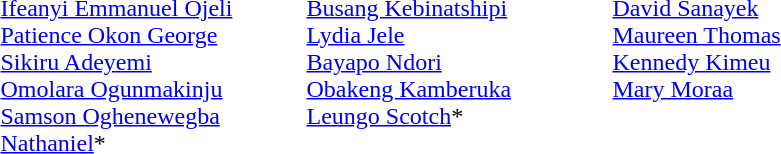<table>
<tr>
<td width=200 valign=top><em></em><br><a href='#'>Ifeanyi Emmanuel Ojeli</a><br><a href='#'>Patience Okon George</a><br><a href='#'>Sikiru Adeyemi</a><br><a href='#'>Omolara Ogunmakinju</a><br><a href='#'>Samson Oghenewegba Nathaniel</a>*</td>
<td width=200 valign=top><em></em><br><a href='#'>Busang Kebinatshipi</a><br><a href='#'>Lydia Jele</a><br><a href='#'>Bayapo Ndori</a><br><a href='#'>Obakeng Kamberuka</a><br><a href='#'>Leungo Scotch</a>*</td>
<td width=200 valign=top><em></em><br><a href='#'>David Sanayek</a><br><a href='#'>Maureen Thomas</a><br><a href='#'>Kennedy Kimeu</a><br><a href='#'>Mary Moraa</a></td>
</tr>
</table>
